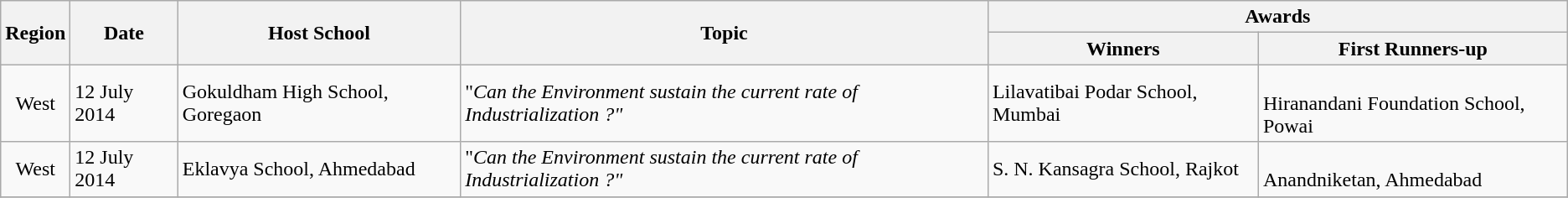<table class="wikitable">
<tr>
<th rowspan="2">Region</th>
<th rowspan="2">Date</th>
<th rowspan="2">Host School</th>
<th rowspan="2">Topic</th>
<th colspan="2">Awards</th>
</tr>
<tr>
<th>Winners</th>
<th>First Runners-up</th>
</tr>
<tr>
<td align="center">West</td>
<td>12 July 2014</td>
<td>Gokuldham High School, Goregaon</td>
<td>"<em>Can the Environment sustain the current rate of Industrialization ?"</em></td>
<td>Lilavatibai Podar School, Mumbai</td>
<td><br>Hiranandani Foundation School, Powai</td>
</tr>
<tr>
<td align="center">West</td>
<td>12 July 2014</td>
<td>Eklavya School, Ahmedabad</td>
<td>"<em>Can the Environment sustain the current rate of Industrialization ?"</em></td>
<td>S. N. Kansagra School, Rajkot</td>
<td><br>Anandniketan, Ahmedabad</td>
</tr>
<tr>
</tr>
</table>
